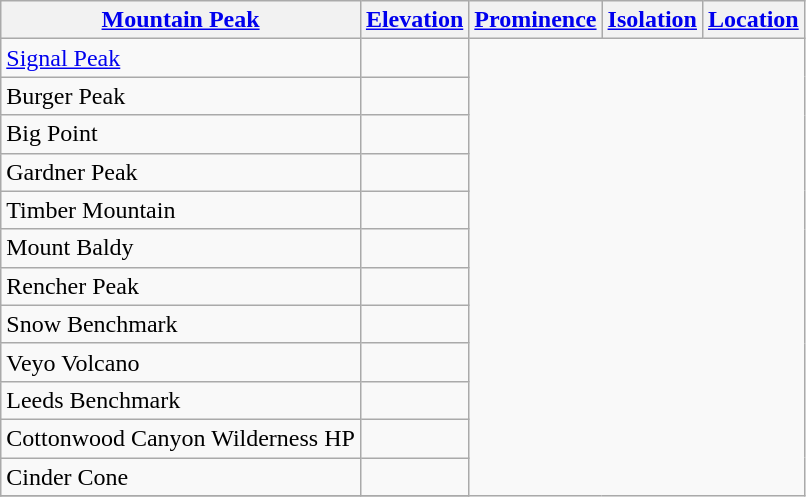<table class="wikitable sortable">
<tr>
<th><a href='#'>Mountain Peak</a></th>
<th><a href='#'>Elevation</a></th>
<th><a href='#'>Prominence</a></th>
<th><a href='#'>Isolation</a></th>
<th><a href='#'>Location</a></th>
</tr>
<tr>
<td><a href='#'>Signal Peak</a><br></td>
<td></td>
</tr>
<tr>
<td>Burger Peak<br></td>
<td></td>
</tr>
<tr>
<td>Big Point<br></td>
<td></td>
</tr>
<tr>
<td>Gardner Peak<br></td>
<td></td>
</tr>
<tr>
<td>Timber Mountain<br></td>
<td></td>
</tr>
<tr>
<td>Mount Baldy<br></td>
<td></td>
</tr>
<tr>
<td>Rencher Peak<br></td>
<td></td>
</tr>
<tr>
<td>Snow Benchmark<br></td>
<td></td>
</tr>
<tr>
<td>Veyo Volcano<br></td>
<td></td>
</tr>
<tr>
<td>Leeds Benchmark<br></td>
<td></td>
</tr>
<tr>
<td>Cottonwood Canyon Wilderness HP<br></td>
<td></td>
</tr>
<tr>
<td>Cinder Cone<br></td>
<td></td>
</tr>
<tr>
</tr>
</table>
